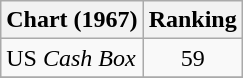<table class="wikitable sortable">
<tr>
<th>Chart (1967)</th>
<th>Ranking</th>
</tr>
<tr>
<td align="left">US <em>Cash Box</em></td>
<td style="text-align:center;">59</td>
</tr>
<tr>
</tr>
</table>
